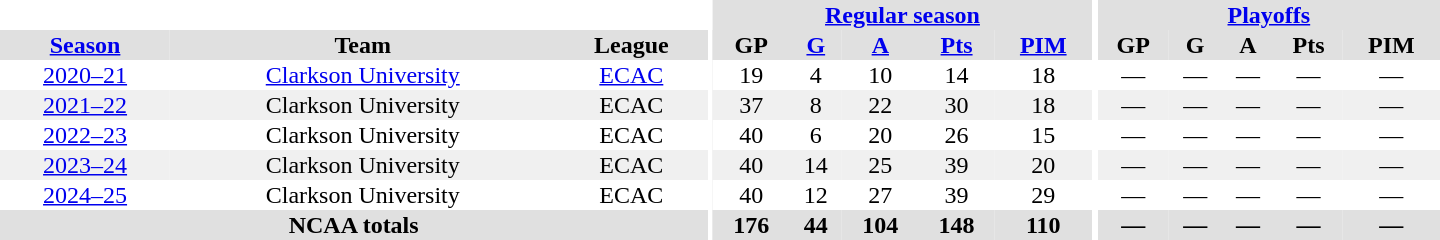<table border="0" cellpadding="1" cellspacing="0" style="text-align:center; width:60em">
<tr bgcolor="#e0e0e0">
<th colspan="3" bgcolor="#ffffff"></th>
<th rowspan="97" bgcolor="#ffffff"></th>
<th colspan="5"><a href='#'>Regular season</a></th>
<th rowspan="97" bgcolor="#ffffff"></th>
<th colspan="5"><a href='#'>Playoffs</a></th>
</tr>
<tr bgcolor="#e0e0e0">
<th><a href='#'>Season</a></th>
<th>Team</th>
<th>League</th>
<th>GP</th>
<th><a href='#'>G</a></th>
<th><a href='#'>A</a></th>
<th><a href='#'>Pts</a></th>
<th><a href='#'>PIM</a></th>
<th>GP</th>
<th>G</th>
<th>A</th>
<th>Pts</th>
<th>PIM</th>
</tr>
<tr>
<td><a href='#'>2020–21</a></td>
<td><a href='#'>Clarkson University</a></td>
<td><a href='#'>ECAC</a></td>
<td>19</td>
<td>4</td>
<td>10</td>
<td>14</td>
<td>18</td>
<td>—</td>
<td>—</td>
<td>—</td>
<td>—</td>
<td>—</td>
</tr>
<tr bgcolor="#f0f0f0">
<td><a href='#'>2021–22</a></td>
<td>Clarkson University</td>
<td>ECAC</td>
<td>37</td>
<td>8</td>
<td>22</td>
<td>30</td>
<td>18</td>
<td>—</td>
<td>—</td>
<td>—</td>
<td>—</td>
<td>—</td>
</tr>
<tr>
<td><a href='#'>2022–23</a></td>
<td>Clarkson University</td>
<td>ECAC</td>
<td>40</td>
<td>6</td>
<td>20</td>
<td>26</td>
<td>15</td>
<td>—</td>
<td>—</td>
<td>—</td>
<td>—</td>
<td>—</td>
</tr>
<tr bgcolor="#f0f0f0">
<td><a href='#'>2023–24</a></td>
<td>Clarkson University</td>
<td>ECAC</td>
<td>40</td>
<td>14</td>
<td>25</td>
<td>39</td>
<td>20</td>
<td>—</td>
<td>—</td>
<td>—</td>
<td>—</td>
<td>—</td>
</tr>
<tr>
<td><a href='#'>2024–25</a></td>
<td>Clarkson University</td>
<td>ECAC</td>
<td>40</td>
<td>12</td>
<td>27</td>
<td>39</td>
<td>29</td>
<td>—</td>
<td>—</td>
<td>—</td>
<td>—</td>
<td>—</td>
</tr>
<tr bgcolor="#e0e0e0">
<th colspan="3">NCAA totals</th>
<th>176</th>
<th>44</th>
<th>104</th>
<th>148</th>
<th>110</th>
<th>—</th>
<th>—</th>
<th>—</th>
<th>—</th>
<th>—</th>
</tr>
</table>
